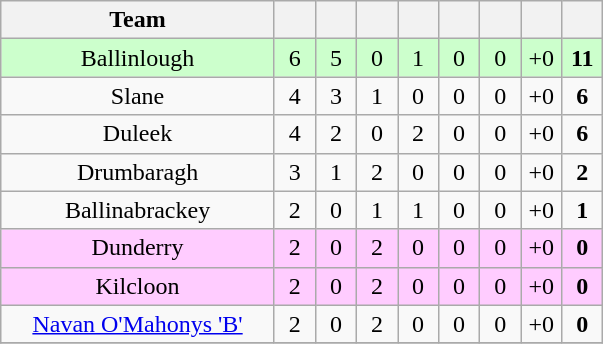<table class="wikitable" style="text-align:center">
<tr>
<th width="175">Team</th>
<th width="20"></th>
<th width="20"></th>
<th width="20"></th>
<th width="20"></th>
<th width="20"></th>
<th width="20"></th>
<th width="20"></th>
<th width="20"></th>
</tr>
<tr style="background:#cfc;">
<td>Ballinlough</td>
<td>6</td>
<td>5</td>
<td>0</td>
<td>1</td>
<td>0</td>
<td>0</td>
<td>+0</td>
<td><strong>11</strong></td>
</tr>
<tr>
<td>Slane</td>
<td>4</td>
<td>3</td>
<td>1</td>
<td>0</td>
<td>0</td>
<td>0</td>
<td>+0</td>
<td><strong>6</strong></td>
</tr>
<tr>
<td>Duleek</td>
<td>4</td>
<td>2</td>
<td>0</td>
<td>2</td>
<td>0</td>
<td>0</td>
<td>+0</td>
<td><strong>6</strong></td>
</tr>
<tr>
<td>Drumbaragh</td>
<td>3</td>
<td>1</td>
<td>2</td>
<td>0</td>
<td>0</td>
<td>0</td>
<td>+0</td>
<td><strong>2</strong></td>
</tr>
<tr>
<td>Ballinabrackey</td>
<td>2</td>
<td>0</td>
<td>1</td>
<td>1</td>
<td>0</td>
<td>0</td>
<td>+0</td>
<td><strong>1</strong></td>
</tr>
<tr style="background:#fcf;">
<td>Dunderry</td>
<td>2</td>
<td>0</td>
<td>2</td>
<td>0</td>
<td>0</td>
<td>0</td>
<td>+0</td>
<td><strong>0</strong></td>
</tr>
<tr style="background:#fcf;">
<td>Kilcloon</td>
<td>2</td>
<td>0</td>
<td>2</td>
<td>0</td>
<td>0</td>
<td>0</td>
<td>+0</td>
<td><strong>0</strong></td>
</tr>
<tr>
<td><a href='#'>Navan O'Mahonys 'B'</a></td>
<td>2</td>
<td>0</td>
<td>2</td>
<td>0</td>
<td>0</td>
<td>0</td>
<td>+0</td>
<td><strong>0</strong></td>
</tr>
<tr>
</tr>
</table>
